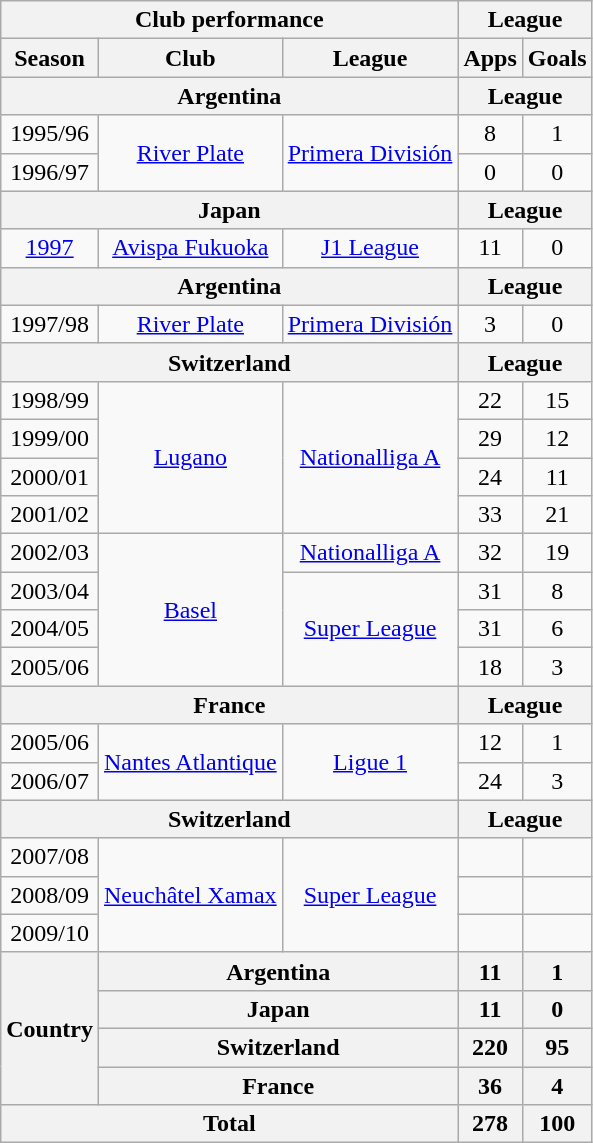<table class="wikitable" style="text-align:center;">
<tr>
<th colspan=3>Club performance</th>
<th colspan=2>League</th>
</tr>
<tr>
<th>Season</th>
<th>Club</th>
<th>League</th>
<th>Apps</th>
<th>Goals</th>
</tr>
<tr>
<th colspan=3>Argentina</th>
<th colspan=2>League</th>
</tr>
<tr>
<td>1995/96</td>
<td rowspan="2"><a href='#'>River Plate</a></td>
<td rowspan="2"><a href='#'>Primera División</a></td>
<td>8</td>
<td>1</td>
</tr>
<tr>
<td>1996/97</td>
<td>0</td>
<td>0</td>
</tr>
<tr>
<th colspan=3>Japan</th>
<th colspan=2>League</th>
</tr>
<tr>
<td><a href='#'>1997</a></td>
<td><a href='#'>Avispa Fukuoka</a></td>
<td><a href='#'>J1 League</a></td>
<td>11</td>
<td>0</td>
</tr>
<tr>
<th colspan=3>Argentina</th>
<th colspan=2>League</th>
</tr>
<tr>
<td>1997/98</td>
<td><a href='#'>River Plate</a></td>
<td><a href='#'>Primera División</a></td>
<td>3</td>
<td>0</td>
</tr>
<tr>
<th colspan=3>Switzerland</th>
<th colspan=2>League</th>
</tr>
<tr>
<td>1998/99</td>
<td rowspan="4"><a href='#'>Lugano</a></td>
<td rowspan="4"><a href='#'>Nationalliga A</a></td>
<td>22</td>
<td>15</td>
</tr>
<tr>
<td>1999/00</td>
<td>29</td>
<td>12</td>
</tr>
<tr>
<td>2000/01</td>
<td>24</td>
<td>11</td>
</tr>
<tr>
<td>2001/02</td>
<td>33</td>
<td>21</td>
</tr>
<tr>
<td>2002/03</td>
<td rowspan="4"><a href='#'>Basel</a></td>
<td><a href='#'>Nationalliga A</a></td>
<td>32</td>
<td>19</td>
</tr>
<tr>
<td>2003/04</td>
<td rowspan="3"><a href='#'>Super League</a></td>
<td>31</td>
<td>8</td>
</tr>
<tr>
<td>2004/05</td>
<td>31</td>
<td>6</td>
</tr>
<tr>
<td>2005/06</td>
<td>18</td>
<td>3</td>
</tr>
<tr>
<th colspan=3>France</th>
<th colspan=2>League</th>
</tr>
<tr>
<td>2005/06</td>
<td rowspan="2"><a href='#'>Nantes Atlantique</a></td>
<td rowspan="2"><a href='#'>Ligue 1</a></td>
<td>12</td>
<td>1</td>
</tr>
<tr>
<td>2006/07</td>
<td>24</td>
<td>3</td>
</tr>
<tr>
<th colspan=3>Switzerland</th>
<th colspan=2>League</th>
</tr>
<tr>
<td>2007/08</td>
<td rowspan="3"><a href='#'>Neuchâtel Xamax</a></td>
<td rowspan="3"><a href='#'>Super League</a></td>
<td></td>
<td></td>
</tr>
<tr>
<td>2008/09</td>
<td></td>
<td></td>
</tr>
<tr>
<td>2009/10</td>
<td></td>
<td></td>
</tr>
<tr>
<th rowspan=4>Country</th>
<th colspan=2>Argentina</th>
<th>11</th>
<th>1</th>
</tr>
<tr>
<th colspan=2>Japan</th>
<th>11</th>
<th>0</th>
</tr>
<tr>
<th colspan=2>Switzerland</th>
<th>220</th>
<th>95</th>
</tr>
<tr>
<th colspan=2>France</th>
<th>36</th>
<th>4</th>
</tr>
<tr>
<th colspan=3>Total</th>
<th>278</th>
<th>100</th>
</tr>
</table>
